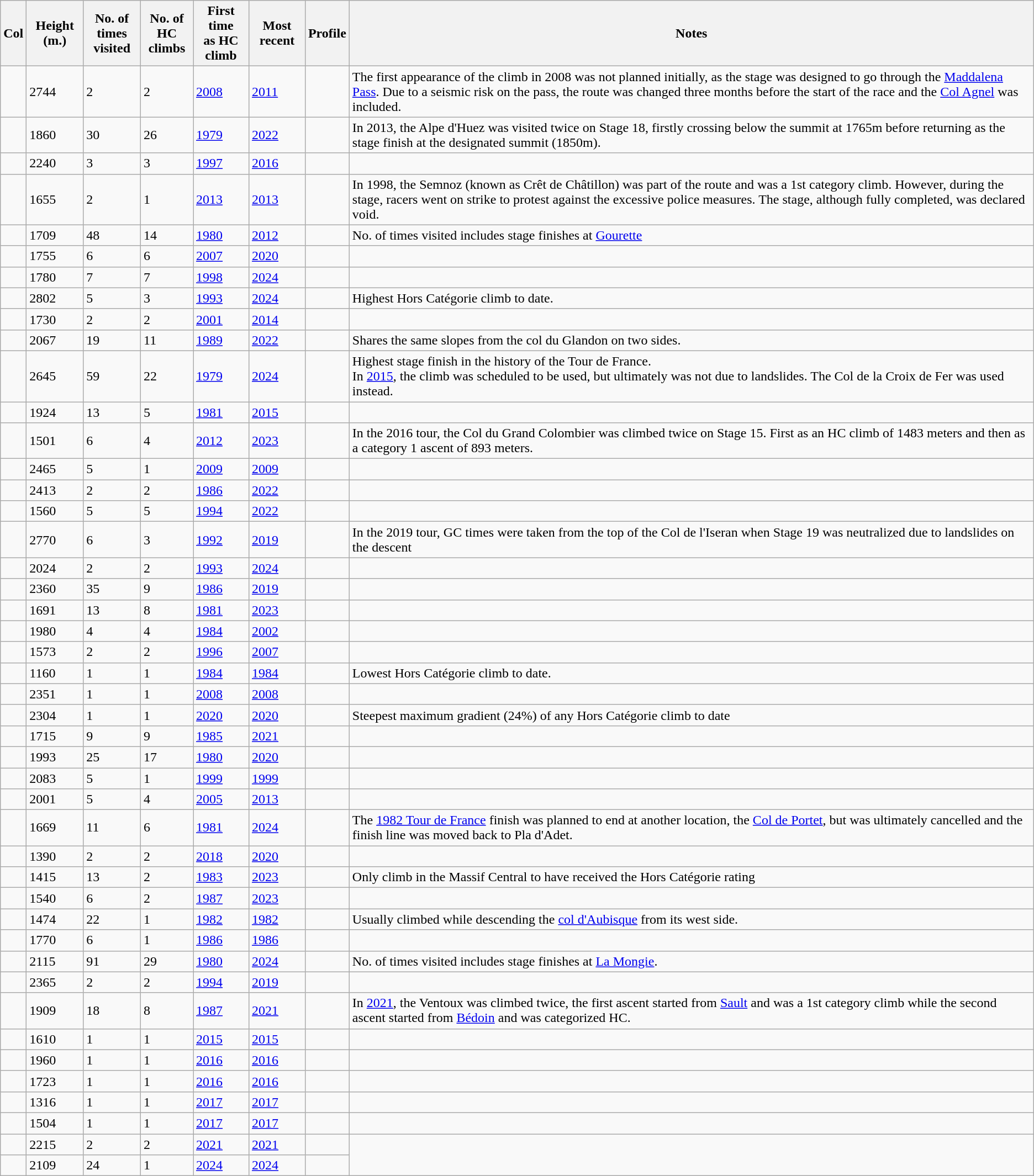<table class="wikitable sortable">
<tr>
<th>Col</th>
<th>Height (m.)</th>
<th>No. of times <br>visited</th>
<th>No. of HC <br>climbs</th>
<th>First time <br>as HC climb</th>
<th>Most recent</th>
<th>Profile<br></th>
<th>Notes</th>
</tr>
<tr>
<td></td>
<td>2744</td>
<td>2</td>
<td>2</td>
<td><a href='#'>2008</a></td>
<td><a href='#'>2011</a></td>
<td></td>
<td>The first appearance of the climb in 2008 was not planned initially, as the stage was designed to go through the <a href='#'>Maddalena Pass</a>. Due to a seismic risk on the pass, the route was changed three months before the start of the race and the <a href='#'>Col Agnel</a> was included.</td>
</tr>
<tr>
<td></td>
<td>1860</td>
<td>30</td>
<td>26</td>
<td><a href='#'>1979</a></td>
<td><a href='#'>2022</a></td>
<td></td>
<td>In 2013, the Alpe d'Huez was visited twice on Stage 18, firstly crossing below the summit at 1765m before returning as the stage finish at the designated summit (1850m).</td>
</tr>
<tr>
<td></td>
<td>2240</td>
<td>3</td>
<td>3</td>
<td><a href='#'>1997</a></td>
<td><a href='#'>2016</a></td>
<td></td>
<td></td>
</tr>
<tr>
<td></td>
<td>1655</td>
<td>2</td>
<td>1</td>
<td><a href='#'>2013</a></td>
<td><a href='#'>2013</a></td>
<td></td>
<td>In 1998, the Semnoz (known as Crêt de Châtillon) was part of the route and was a 1st category climb. However, during the stage, racers went on strike to protest against the excessive police measures. The stage, although fully completed, was declared void.</td>
</tr>
<tr>
<td></td>
<td>1709</td>
<td>48</td>
<td>14</td>
<td><a href='#'>1980</a></td>
<td><a href='#'>2012</a></td>
<td></td>
<td>No. of times visited includes stage finishes at <a href='#'>Gourette</a></td>
</tr>
<tr>
<td></td>
<td>1755</td>
<td>6</td>
<td>6</td>
<td><a href='#'>2007</a></td>
<td><a href='#'>2020</a></td>
<td></td>
<td></td>
</tr>
<tr>
<td></td>
<td>1780</td>
<td>7</td>
<td>7</td>
<td><a href='#'>1998</a></td>
<td><a href='#'>2024</a></td>
<td></td>
<td></td>
</tr>
<tr>
<td></td>
<td>2802</td>
<td>5</td>
<td>3</td>
<td><a href='#'>1993</a></td>
<td><a href='#'>2024</a></td>
<td></td>
<td>Highest Hors Catégorie climb to date.</td>
</tr>
<tr>
<td></td>
<td>1730</td>
<td>2</td>
<td>2</td>
<td><a href='#'>2001</a></td>
<td><a href='#'>2014</a></td>
<td></td>
<td></td>
</tr>
<tr>
<td></td>
<td>2067</td>
<td>19</td>
<td>11</td>
<td><a href='#'>1989</a></td>
<td><a href='#'>2022</a></td>
<td></td>
<td>Shares the same slopes from the col du Glandon on two sides.</td>
</tr>
<tr>
<td></td>
<td>2645</td>
<td>59</td>
<td>22</td>
<td><a href='#'>1979</a></td>
<td><a href='#'>2024</a></td>
<td></td>
<td>Highest stage finish in the history of the Tour de France.<br>In <a href='#'>2015</a>, the climb was scheduled to be used, but ultimately was not due to landslides. The Col de la Croix de Fer was used instead.</td>
</tr>
<tr>
<td></td>
<td>1924</td>
<td>13</td>
<td>5</td>
<td><a href='#'>1981</a></td>
<td><a href='#'>2015</a></td>
<td></td>
<td></td>
</tr>
<tr>
<td></td>
<td>1501</td>
<td>6</td>
<td>4</td>
<td><a href='#'>2012</a></td>
<td><a href='#'>2023</a></td>
<td></td>
<td>In the 2016 tour, the Col du Grand Colombier was climbed twice on Stage 15. First as an HC climb of 1483 meters and then as a category 1 ascent of 893 meters.</td>
</tr>
<tr>
<td nowrap></td>
<td>2465</td>
<td>5</td>
<td>1</td>
<td><a href='#'>2009</a></td>
<td><a href='#'>2009</a></td>
<td></td>
<td></td>
</tr>
<tr>
<td></td>
<td>2413</td>
<td>2</td>
<td>2</td>
<td><a href='#'>1986</a></td>
<td><a href='#'>2022</a></td>
<td></td>
<td></td>
</tr>
<tr>
<td></td>
<td>1560</td>
<td>5</td>
<td>5</td>
<td><a href='#'>1994</a></td>
<td><a href='#'>2022</a></td>
<td></td>
<td></td>
</tr>
<tr>
<td></td>
<td>2770</td>
<td>6</td>
<td>3</td>
<td><a href='#'>1992</a></td>
<td><a href='#'>2019</a></td>
<td></td>
<td>In the 2019 tour, GC times were taken from the top of the Col de l'Iseran when Stage 19 was neutralized due to landslides on the descent</td>
</tr>
<tr>
<td></td>
<td>2024</td>
<td>2</td>
<td>2</td>
<td><a href='#'>1993</a></td>
<td><a href='#'>2024</a></td>
<td></td>
<td></td>
</tr>
<tr>
<td></td>
<td>2360</td>
<td>35</td>
<td>9</td>
<td><a href='#'>1986</a></td>
<td><a href='#'>2019</a></td>
<td></td>
<td></td>
</tr>
<tr>
<td></td>
<td>1691</td>
<td>13</td>
<td>8</td>
<td><a href='#'>1981</a></td>
<td><a href='#'>2023</a></td>
<td></td>
<td></td>
</tr>
<tr>
<td></td>
<td>1980</td>
<td>4</td>
<td>4</td>
<td><a href='#'>1984</a></td>
<td><a href='#'>2002</a></td>
<td></td>
<td></td>
</tr>
<tr>
<td></td>
<td>1573</td>
<td>2</td>
<td>2</td>
<td><a href='#'>1996</a></td>
<td><a href='#'>2007</a></td>
<td></td>
<td></td>
</tr>
<tr>
<td></td>
<td>1160</td>
<td>1</td>
<td>1</td>
<td><a href='#'>1984</a></td>
<td><a href='#'>1984</a></td>
<td></td>
<td>Lowest Hors Catégorie climb to date.</td>
</tr>
<tr>
<td></td>
<td>2351</td>
<td>1</td>
<td>1</td>
<td><a href='#'>2008</a></td>
<td><a href='#'>2008</a></td>
<td></td>
<td></td>
</tr>
<tr>
<td></td>
<td>2304</td>
<td>1</td>
<td>1</td>
<td><a href='#'>2020</a></td>
<td><a href='#'>2020</a></td>
<td></td>
<td>Steepest maximum gradient (24%) of any Hors Catégorie climb to date</td>
</tr>
<tr>
<td></td>
<td>1715</td>
<td>9</td>
<td>9</td>
<td><a href='#'>1985</a></td>
<td><a href='#'>2021</a></td>
<td></td>
<td></td>
</tr>
<tr>
<td></td>
<td>1993</td>
<td>25</td>
<td>17</td>
<td><a href='#'>1980</a></td>
<td><a href='#'>2020</a></td>
<td></td>
<td></td>
</tr>
<tr>
<td></td>
<td>2083</td>
<td>5</td>
<td>1</td>
<td><a href='#'>1999</a></td>
<td><a href='#'>1999</a></td>
<td></td>
<td></td>
</tr>
<tr>
<td></td>
<td>2001</td>
<td>5</td>
<td>4</td>
<td><a href='#'>2005</a></td>
<td><a href='#'>2013</a></td>
<td></td>
<td></td>
</tr>
<tr>
<td></td>
<td>1669</td>
<td>11</td>
<td>6</td>
<td><a href='#'>1981</a></td>
<td><a href='#'>2024</a></td>
<td></td>
<td>The <a href='#'>1982 Tour de France</a> finish was planned to end at another location, the <a href='#'>Col de Portet</a>, but was ultimately cancelled and the finish line was moved back to Pla d'Adet.</td>
</tr>
<tr>
<td></td>
<td>1390</td>
<td>2</td>
<td>2</td>
<td><a href='#'>2018</a></td>
<td><a href='#'>2020</a></td>
<td></td>
</tr>
<tr>
<td></td>
<td>1415</td>
<td>13</td>
<td>2</td>
<td><a href='#'>1983</a></td>
<td><a href='#'>2023</a></td>
<td></td>
<td>Only climb in the Massif Central to have received the Hors Catégorie rating</td>
</tr>
<tr>
<td></td>
<td>1540</td>
<td>6</td>
<td>2</td>
<td><a href='#'>1987</a></td>
<td><a href='#'>2023</a></td>
<td></td>
<td></td>
</tr>
<tr>
<td></td>
<td>1474</td>
<td>22</td>
<td>1</td>
<td><a href='#'>1982</a></td>
<td><a href='#'>1982</a></td>
<td></td>
<td>Usually climbed while descending the <a href='#'>col d'Aubisque</a> from its west side.</td>
</tr>
<tr>
<td></td>
<td>1770</td>
<td>6</td>
<td>1</td>
<td><a href='#'>1986</a></td>
<td><a href='#'>1986</a></td>
<td></td>
<td></td>
</tr>
<tr>
<td></td>
<td>2115</td>
<td>91</td>
<td>29</td>
<td><a href='#'>1980</a></td>
<td><a href='#'>2024</a></td>
<td></td>
<td>No. of times visited includes stage finishes at <a href='#'>La Mongie</a>.</td>
</tr>
<tr>
<td></td>
<td>2365</td>
<td>2</td>
<td>2</td>
<td><a href='#'>1994</a></td>
<td><a href='#'>2019</a></td>
<td></td>
<td></td>
</tr>
<tr>
<td></td>
<td>1909</td>
<td>18</td>
<td>8</td>
<td><a href='#'>1987</a></td>
<td><a href='#'>2021</a></td>
<td></td>
<td>In <a href='#'>2021</a>, the Ventoux was climbed twice, the first ascent started from <a href='#'>Sault</a> and was a 1st category climb while the second ascent started from <a href='#'>Bédoin</a> and was categorized HC.</td>
</tr>
<tr>
<td></td>
<td>1610</td>
<td>1</td>
<td>1</td>
<td><a href='#'>2015</a></td>
<td><a href='#'>2015</a></td>
<td></td>
<td></td>
</tr>
<tr>
<td></td>
<td>1960</td>
<td>1</td>
<td>1</td>
<td><a href='#'>2016</a></td>
<td><a href='#'>2016</a></td>
<td></td>
<td></td>
</tr>
<tr>
<td></td>
<td>1723</td>
<td>1</td>
<td>1</td>
<td><a href='#'>2016</a></td>
<td><a href='#'>2016</a></td>
<td></td>
<td></td>
</tr>
<tr>
<td></td>
<td>1316</td>
<td>1</td>
<td>1</td>
<td><a href='#'>2017</a></td>
<td><a href='#'>2017</a></td>
<td></td>
<td></td>
</tr>
<tr>
<td></td>
<td>1504</td>
<td>1</td>
<td>1</td>
<td><a href='#'>2017</a></td>
<td><a href='#'>2017</a></td>
<td></td>
<td></td>
</tr>
<tr>
<td></td>
<td>2215</td>
<td>2</td>
<td>2</td>
<td><a href='#'>2021</a></td>
<td><a href='#'>2021</a></td>
<td></td>
</tr>
<tr>
<td></td>
<td>2109</td>
<td>24</td>
<td>1</td>
<td><a href='#'>2024</a></td>
<td><a href='#'>2024</a></td>
<td></td>
</tr>
</table>
